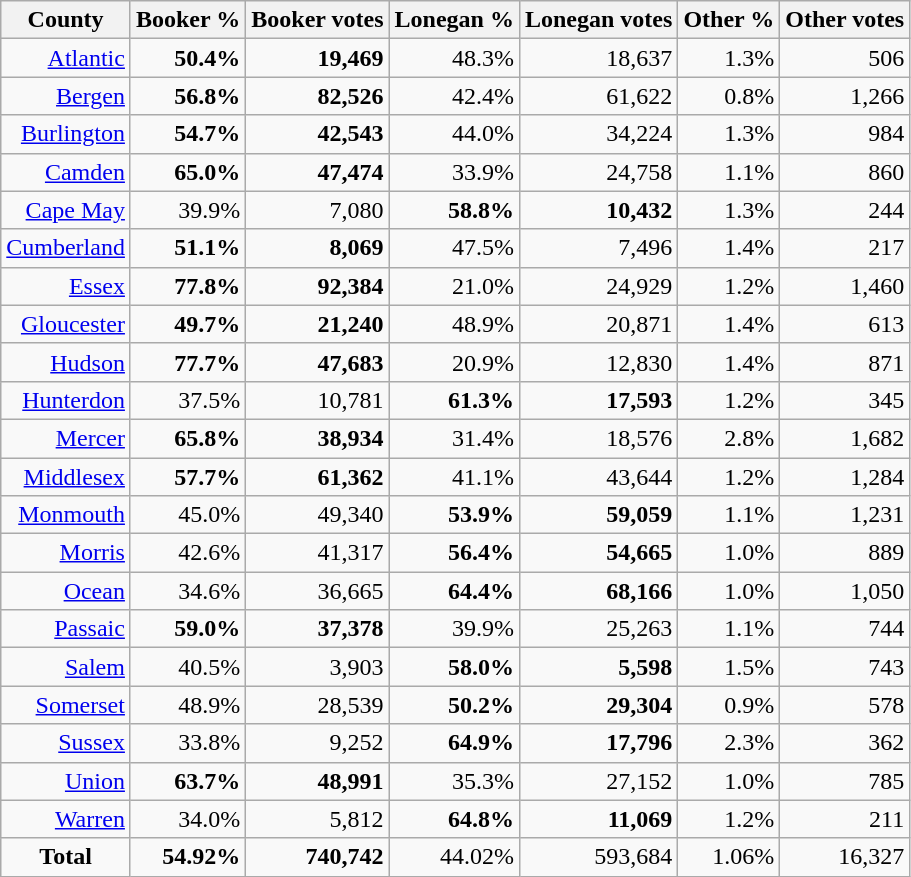<table class="wikitable sortable" style="text-align:right">
<tr>
<th>County</th>
<th>Booker %</th>
<th>Booker votes</th>
<th>Lonegan %</th>
<th>Lonegan votes</th>
<th>Other %</th>
<th>Other votes</th>
</tr>
<tr>
<td><a href='#'>Atlantic</a></td>
<td><strong>50.4%</strong></td>
<td><strong>19,469</strong></td>
<td>48.3%</td>
<td>18,637</td>
<td>1.3%</td>
<td>506</td>
</tr>
<tr>
<td><a href='#'>Bergen</a></td>
<td><strong>56.8%</strong></td>
<td><strong>82,526</strong></td>
<td>42.4%</td>
<td>61,622</td>
<td>0.8%</td>
<td>1,266</td>
</tr>
<tr>
<td><a href='#'>Burlington</a></td>
<td><strong>54.7%</strong></td>
<td><strong>42,543</strong></td>
<td>44.0%</td>
<td>34,224</td>
<td>1.3%</td>
<td>984</td>
</tr>
<tr>
<td><a href='#'>Camden</a></td>
<td><strong>65.0%</strong></td>
<td><strong>47,474</strong></td>
<td>33.9%</td>
<td>24,758</td>
<td>1.1%</td>
<td>860</td>
</tr>
<tr>
<td><a href='#'>Cape May</a></td>
<td>39.9%</td>
<td>7,080</td>
<td><strong>58.8%</strong></td>
<td><strong>10,432</strong></td>
<td>1.3%</td>
<td>244</td>
</tr>
<tr>
<td><a href='#'>Cumberland</a></td>
<td><strong>51.1%</strong></td>
<td><strong>8,069</strong></td>
<td>47.5%</td>
<td>7,496</td>
<td>1.4%</td>
<td>217</td>
</tr>
<tr>
<td><a href='#'>Essex</a></td>
<td><strong>77.8%</strong></td>
<td><strong>92,384</strong></td>
<td>21.0%</td>
<td>24,929</td>
<td>1.2%</td>
<td>1,460</td>
</tr>
<tr>
<td><a href='#'>Gloucester</a></td>
<td><strong>49.7%</strong></td>
<td><strong>21,240</strong></td>
<td>48.9%</td>
<td>20,871</td>
<td>1.4%</td>
<td>613</td>
</tr>
<tr>
<td><a href='#'>Hudson</a></td>
<td><strong>77.7%</strong></td>
<td><strong>47,683</strong></td>
<td>20.9%</td>
<td>12,830</td>
<td>1.4%</td>
<td>871</td>
</tr>
<tr>
<td><a href='#'>Hunterdon</a></td>
<td>37.5%</td>
<td>10,781</td>
<td><strong>61.3%</strong></td>
<td><strong>17,593</strong></td>
<td>1.2%</td>
<td>345</td>
</tr>
<tr>
<td><a href='#'>Mercer</a></td>
<td><strong>65.8%</strong></td>
<td><strong>38,934</strong></td>
<td>31.4%</td>
<td>18,576</td>
<td>2.8%</td>
<td>1,682</td>
</tr>
<tr>
<td><a href='#'>Middlesex</a></td>
<td><strong>57.7%</strong></td>
<td><strong>61,362</strong></td>
<td>41.1%</td>
<td>43,644</td>
<td>1.2%</td>
<td>1,284</td>
</tr>
<tr>
<td><a href='#'>Monmouth</a></td>
<td>45.0%</td>
<td>49,340</td>
<td><strong>53.9%</strong></td>
<td><strong>59,059</strong></td>
<td>1.1%</td>
<td>1,231</td>
</tr>
<tr>
<td><a href='#'>Morris</a></td>
<td>42.6%</td>
<td>41,317</td>
<td><strong>56.4%</strong></td>
<td><strong>54,665</strong></td>
<td>1.0%</td>
<td>889</td>
</tr>
<tr>
<td><a href='#'>Ocean</a></td>
<td>34.6%</td>
<td>36,665</td>
<td><strong>64.4%</strong></td>
<td><strong>68,166</strong></td>
<td>1.0%</td>
<td>1,050</td>
</tr>
<tr>
<td><a href='#'>Passaic</a></td>
<td><strong>59.0%</strong></td>
<td><strong>37,378</strong></td>
<td>39.9%</td>
<td>25,263</td>
<td>1.1%</td>
<td>744</td>
</tr>
<tr>
<td><a href='#'>Salem</a></td>
<td>40.5%</td>
<td>3,903</td>
<td><strong>58.0%</strong></td>
<td><strong>5,598</strong></td>
<td>1.5%</td>
<td>743</td>
</tr>
<tr>
<td><a href='#'>Somerset</a></td>
<td>48.9%</td>
<td>28,539</td>
<td><strong>50.2%</strong></td>
<td><strong>29,304</strong></td>
<td>0.9%</td>
<td>578</td>
</tr>
<tr>
<td><a href='#'>Sussex</a></td>
<td>33.8%</td>
<td>9,252</td>
<td><strong>64.9%</strong></td>
<td><strong>17,796</strong></td>
<td>2.3%</td>
<td>362</td>
</tr>
<tr>
<td><a href='#'>Union</a></td>
<td><strong>63.7%</strong></td>
<td><strong>48,991</strong></td>
<td>35.3%</td>
<td>27,152</td>
<td>1.0%</td>
<td>785</td>
</tr>
<tr>
<td><a href='#'>Warren</a></td>
<td>34.0%</td>
<td>5,812</td>
<td><strong>64.8%</strong></td>
<td><strong>11,069</strong></td>
<td>1.2%</td>
<td>211</td>
</tr>
<tr>
<td align="center" ><strong>Total</strong></td>
<td><strong>54.92%</strong></td>
<td><strong>740,742</strong></td>
<td>44.02%</td>
<td>593,684</td>
<td>1.06%</td>
<td>16,327</td>
</tr>
</table>
